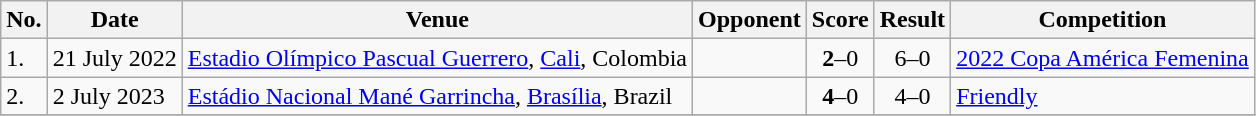<table class="wikitable">
<tr>
<th>No.</th>
<th>Date</th>
<th>Venue</th>
<th>Opponent</th>
<th>Score</th>
<th>Result</th>
<th>Competition</th>
</tr>
<tr>
<td>1.</td>
<td>21 July 2022</td>
<td><a href='#'>Estadio Olímpico Pascual Guerrero</a>, <a href='#'>Cali</a>, Colombia</td>
<td></td>
<td align=center><strong>2</strong>–0</td>
<td align=center>6–0</td>
<td><a href='#'>2022 Copa América Femenina</a></td>
</tr>
<tr>
<td>2.</td>
<td>2 July 2023</td>
<td><a href='#'>Estádio Nacional Mané Garrincha</a>, <a href='#'>Brasília</a>, Brazil</td>
<td></td>
<td align=center><strong>4</strong>–0</td>
<td align=center>4–0</td>
<td><a href='#'>Friendly</a></td>
</tr>
<tr>
</tr>
</table>
